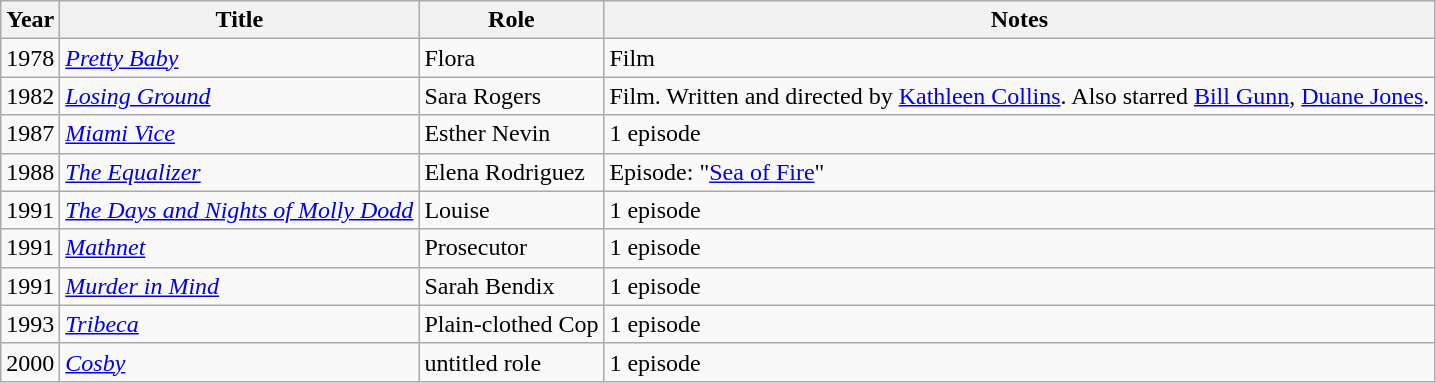<table class="wikitable sortable">
<tr>
<th>Year</th>
<th>Title</th>
<th>Role</th>
<th class="unsortable">Notes</th>
</tr>
<tr>
<td>1978</td>
<td><em><a href='#'>Pretty Baby</a></em></td>
<td>Flora</td>
<td>Film</td>
</tr>
<tr>
<td>1982</td>
<td><em><a href='#'>Losing Ground</a></em></td>
<td>Sara Rogers</td>
<td>Film. Written and directed by <a href='#'>Kathleen Collins</a>. Also starred <a href='#'>Bill Gunn</a>, <a href='#'>Duane Jones</a>.</td>
</tr>
<tr>
<td>1987</td>
<td><em><a href='#'>Miami Vice</a></em></td>
<td>Esther Nevin</td>
<td>1 episode</td>
</tr>
<tr>
<td>1988</td>
<td><em><a href='#'>The Equalizer</a></em></td>
<td>Elena Rodriguez</td>
<td>Episode: "<a href='#'>Sea of Fire</a>"</td>
</tr>
<tr>
<td>1991</td>
<td><em><a href='#'>The Days and Nights of Molly Dodd</a></em></td>
<td>Louise</td>
<td>1 episode</td>
</tr>
<tr>
<td>1991</td>
<td><em><a href='#'>Mathnet</a></em></td>
<td>Prosecutor</td>
<td>1 episode</td>
</tr>
<tr>
<td>1991</td>
<td><em><a href='#'>Murder in Mind</a></em></td>
<td>Sarah Bendix</td>
<td>1 episode</td>
</tr>
<tr>
<td>1993</td>
<td><em><a href='#'>Tribeca</a></em></td>
<td>Plain-clothed Cop</td>
<td>1 episode</td>
</tr>
<tr>
<td>2000</td>
<td><em><a href='#'>Cosby</a></em></td>
<td>untitled role</td>
<td>1 episode</td>
</tr>
</table>
